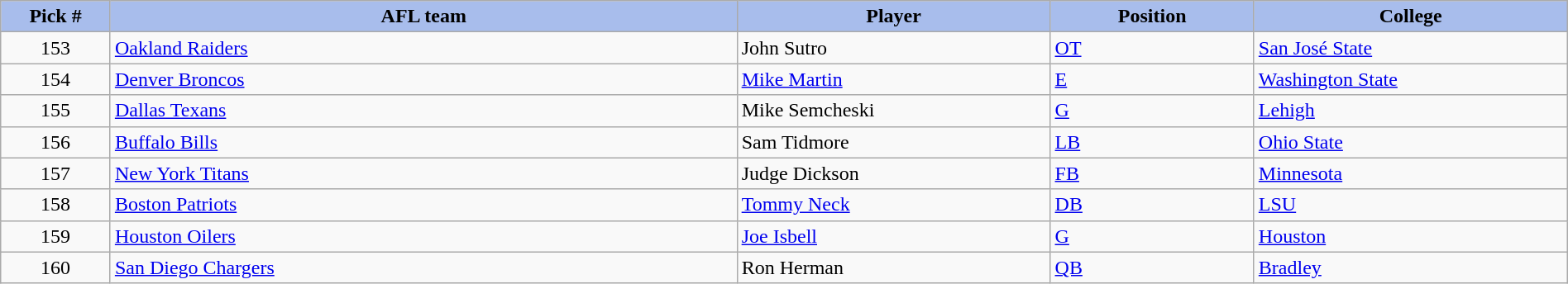<table class="wikitable sortable sortable" style="width: 100%">
<tr>
<th style="background:#A8BDEC;" width=7%>Pick #</th>
<th width=40% style="background:#A8BDEC;">AFL team</th>
<th width=20% style="background:#A8BDEC;">Player</th>
<th width=13% style="background:#A8BDEC;">Position</th>
<th style="background:#A8BDEC;">College</th>
</tr>
<tr>
<td align="center">153</td>
<td><a href='#'>Oakland Raiders</a></td>
<td>John Sutro</td>
<td><a href='#'>OT</a></td>
<td><a href='#'>San José State</a></td>
</tr>
<tr>
<td align="center">154</td>
<td><a href='#'>Denver Broncos</a></td>
<td><a href='#'>Mike Martin</a></td>
<td><a href='#'>E</a></td>
<td><a href='#'>Washington State</a></td>
</tr>
<tr>
<td align="center">155</td>
<td><a href='#'>Dallas Texans</a></td>
<td>Mike Semcheski</td>
<td><a href='#'>G</a></td>
<td><a href='#'>Lehigh</a></td>
</tr>
<tr>
<td align="center">156</td>
<td><a href='#'>Buffalo Bills</a></td>
<td>Sam Tidmore</td>
<td><a href='#'>LB</a></td>
<td><a href='#'>Ohio State</a></td>
</tr>
<tr>
<td align="center">157</td>
<td><a href='#'>New York Titans</a></td>
<td>Judge Dickson</td>
<td><a href='#'>FB</a></td>
<td><a href='#'>Minnesota</a></td>
</tr>
<tr>
<td align="center">158</td>
<td><a href='#'>Boston Patriots</a></td>
<td><a href='#'>Tommy Neck</a></td>
<td><a href='#'>DB</a></td>
<td><a href='#'>LSU</a></td>
</tr>
<tr>
<td align="center">159</td>
<td><a href='#'>Houston Oilers</a></td>
<td><a href='#'>Joe Isbell</a></td>
<td><a href='#'>G</a></td>
<td><a href='#'>Houston</a></td>
</tr>
<tr>
<td align="center">160</td>
<td><a href='#'>San Diego Chargers</a></td>
<td>Ron Herman</td>
<td><a href='#'>QB</a></td>
<td><a href='#'>Bradley</a></td>
</tr>
</table>
